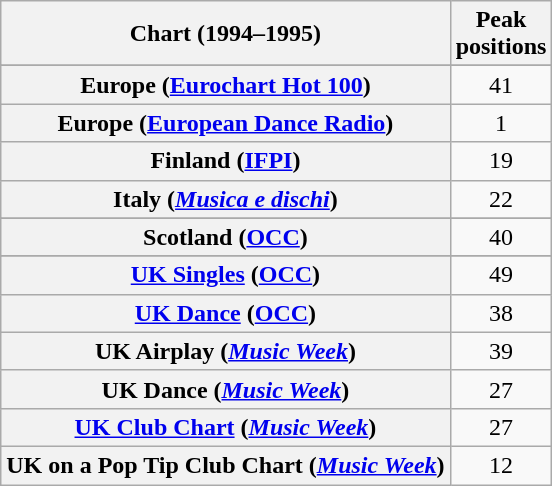<table class="wikitable sortable plainrowheaders" style="text-align:center">
<tr>
<th align="left">Chart (1994–1995)</th>
<th align="center">Peak<br>positions</th>
</tr>
<tr>
</tr>
<tr>
<th scope="row">Europe (<a href='#'>Eurochart Hot 100</a>)</th>
<td>41</td>
</tr>
<tr>
<th scope="row">Europe (<a href='#'>European Dance Radio</a>)</th>
<td>1</td>
</tr>
<tr>
<th scope="row">Finland (<a href='#'>IFPI</a>)</th>
<td>19</td>
</tr>
<tr>
<th scope="row">Italy (<em><a href='#'>Musica e dischi</a></em>)</th>
<td>22</td>
</tr>
<tr>
</tr>
<tr>
</tr>
<tr>
<th scope="row">Scotland (<a href='#'>OCC</a>)</th>
<td>40</td>
</tr>
<tr>
</tr>
<tr>
<th scope="row"><a href='#'>UK Singles</a> (<a href='#'>OCC</a>)</th>
<td>49</td>
</tr>
<tr>
<th scope="row"><a href='#'>UK Dance</a> (<a href='#'>OCC</a>)</th>
<td>38</td>
</tr>
<tr>
<th scope="row">UK Airplay (<em><a href='#'>Music Week</a></em>)</th>
<td>39</td>
</tr>
<tr>
<th scope="row">UK Dance (<em><a href='#'>Music Week</a></em>)</th>
<td>27</td>
</tr>
<tr>
<th scope="row"><a href='#'>UK Club Chart</a> (<em><a href='#'>Music Week</a></em>)</th>
<td>27</td>
</tr>
<tr>
<th scope="row">UK on a Pop Tip Club Chart (<em><a href='#'>Music Week</a></em>)</th>
<td>12</td>
</tr>
</table>
